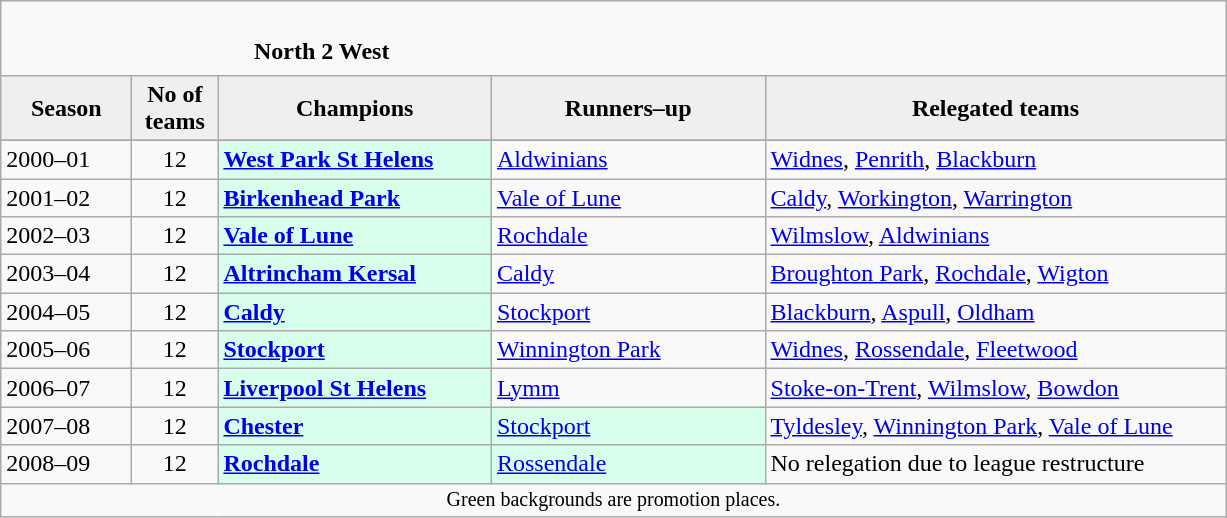<table class="wikitable" style="text-align: left;">
<tr>
<td colspan="11" cellpadding="0" cellspacing="0"><br><table border="0" style="width:100%;" cellpadding="0" cellspacing="0">
<tr>
<td style="width:20%; border:0;"></td>
<td style="border:0;"><strong>North 2 West</strong></td>
<td style="width:20%; border:0;"></td>
</tr>
</table>
</td>
</tr>
<tr>
<th style="background:#efefef; width:80px;">Season</th>
<th style="background:#efefef; width:50px;">No of teams</th>
<th style="background:#efefef; width:175px;">Champions</th>
<th style="background:#efefef; width:175px;">Runners–up</th>
<th style="background:#efefef; width:300px;">Relegated teams</th>
</tr>
<tr align=left>
</tr>
<tr>
<td>2000–01</td>
<td style="text-align: center;">12</td>
<td style="background:#d8ffeb;"><strong><a href='#'>West Park St Helens</a></strong></td>
<td><a href='#'>Aldwinians</a></td>
<td><a href='#'>Widnes</a>, <a href='#'>Penrith</a>, <a href='#'>Blackburn</a></td>
</tr>
<tr>
<td>2001–02</td>
<td style="text-align: center;">12</td>
<td style="background:#d8ffeb;"><strong><a href='#'>Birkenhead Park</a></strong></td>
<td><a href='#'>Vale of Lune</a></td>
<td><a href='#'>Caldy</a>, <a href='#'>Workington</a>, <a href='#'>Warrington</a></td>
</tr>
<tr>
<td>2002–03</td>
<td style="text-align: center;">12</td>
<td style="background:#d8ffeb;"><strong><a href='#'>Vale of Lune</a></strong></td>
<td><a href='#'>Rochdale</a></td>
<td><a href='#'>Wilmslow</a>, <a href='#'>Aldwinians</a></td>
</tr>
<tr>
<td>2003–04</td>
<td style="text-align: center;">12</td>
<td style="background:#d8ffeb;"><strong><a href='#'>Altrincham Kersal</a></strong></td>
<td><a href='#'>Caldy</a></td>
<td><a href='#'>Broughton Park</a>, <a href='#'>Rochdale</a>, <a href='#'>Wigton</a></td>
</tr>
<tr>
<td>2004–05</td>
<td style="text-align: center;">12</td>
<td style="background:#d8ffeb;"><strong><a href='#'>Caldy</a></strong></td>
<td><a href='#'>Stockport</a></td>
<td><a href='#'>Blackburn</a>, <a href='#'>Aspull</a>, <a href='#'>Oldham</a></td>
</tr>
<tr>
<td>2005–06</td>
<td style="text-align: center;">12</td>
<td style="background:#d8ffeb;"><strong><a href='#'>Stockport</a></strong></td>
<td><a href='#'>Winnington Park</a></td>
<td><a href='#'>Widnes</a>, <a href='#'>Rossendale</a>, <a href='#'>Fleetwood</a></td>
</tr>
<tr>
<td>2006–07</td>
<td style="text-align: center;">12</td>
<td style="background:#d8ffeb;"><strong><a href='#'>Liverpool St Helens</a></strong></td>
<td><a href='#'>Lymm</a></td>
<td><a href='#'>Stoke-on-Trent</a>, <a href='#'>Wilmslow</a>, <a href='#'>Bowdon</a></td>
</tr>
<tr>
<td>2007–08</td>
<td style="text-align: center;">12</td>
<td style="background:#d8ffeb;"><strong><a href='#'>Chester</a></strong></td>
<td style="background:#d8ffeb;"><a href='#'>Stockport</a></td>
<td><a href='#'>Tyldesley</a>, <a href='#'>Winnington Park</a>, <a href='#'>Vale of Lune</a></td>
</tr>
<tr>
<td>2008–09</td>
<td style="text-align: center;">12</td>
<td style="background:#d8ffeb;"><strong><a href='#'>Rochdale</a></strong></td>
<td style="background:#d8ffeb;"><a href='#'>Rossendale</a></td>
<td>No relegation due to league restructure</td>
</tr>
<tr>
<td colspan="15"  style="border:0; font-size:smaller; text-align:center;">Green backgrounds are promotion places.</td>
</tr>
</table>
